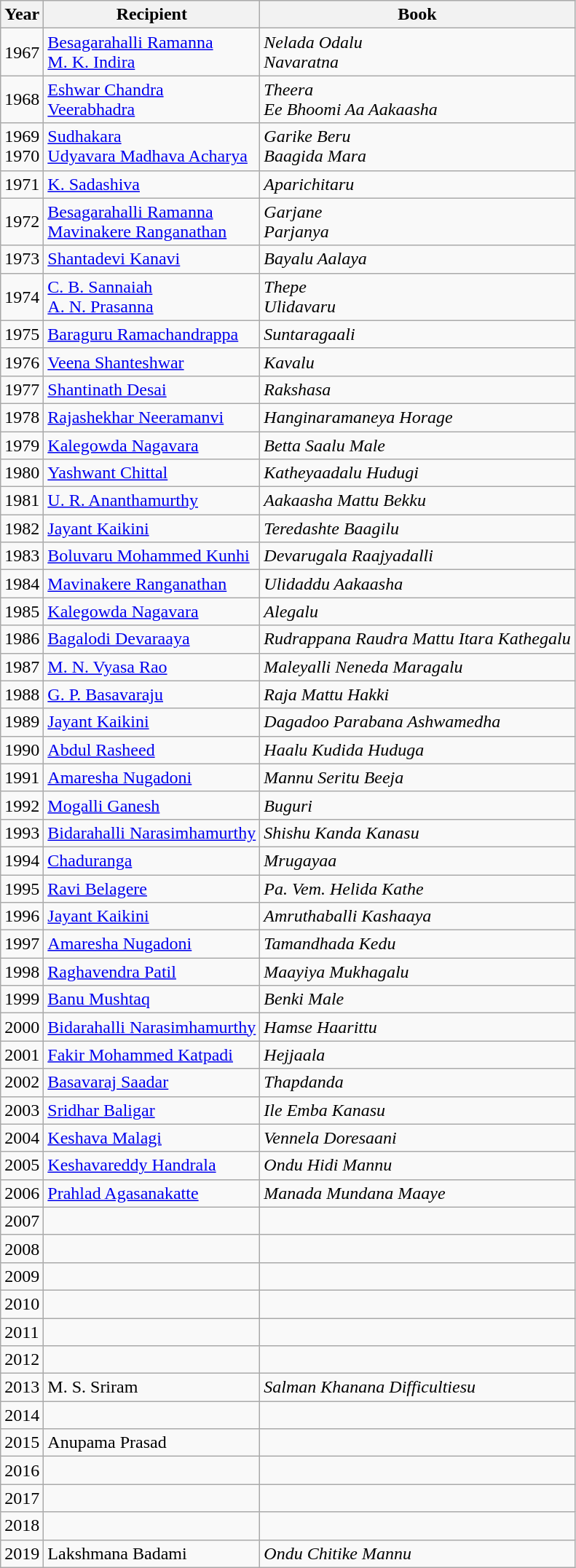<table class="wikitable sortable">
<tr>
<th>Year</th>
<th>Recipient</th>
<th>Book</th>
</tr>
<tr>
<td>1967</td>
<td><a href='#'>Besagarahalli Ramanna</a><br> <a href='#'>M. K. Indira</a></td>
<td><em>Nelada Odalu</em><br> <em>Navaratna</em></td>
</tr>
<tr>
<td>1968</td>
<td><a href='#'>Eshwar Chandra</a><br> <a href='#'>Veerabhadra</a></td>
<td><em>Theera</em><br> <em>Ee Bhoomi Aa Aakaasha</em></td>
</tr>
<tr>
<td>1969<br>1970</td>
<td><a href='#'>Sudhakara</a><br> <a href='#'>Udyavara Madhava Acharya</a></td>
<td><em>Garike Beru</em><br> <em>Baagida Mara</em></td>
</tr>
<tr>
<td>1971</td>
<td><a href='#'>K. Sadashiva</a></td>
<td><em>Aparichitaru</em></td>
</tr>
<tr>
<td>1972</td>
<td><a href='#'>Besagarahalli Ramanna</a><br> <a href='#'>Mavinakere Ranganathan</a></td>
<td><em>Garjane</em><br> <em>Parjanya</em></td>
</tr>
<tr>
<td>1973</td>
<td><a href='#'>Shantadevi Kanavi</a></td>
<td><em>Bayalu Aalaya</em></td>
</tr>
<tr>
<td>1974</td>
<td><a href='#'>C. B. Sannaiah</a><br> <a href='#'>A. N. Prasanna</a></td>
<td><em>Thepe</em><br> <em>Ulidavaru</em></td>
</tr>
<tr>
<td>1975</td>
<td><a href='#'>Baraguru Ramachandrappa</a></td>
<td><em>Suntaragaali</em></td>
</tr>
<tr>
<td>1976</td>
<td><a href='#'>Veena Shanteshwar</a></td>
<td><em>Kavalu</em></td>
</tr>
<tr>
<td>1977</td>
<td><a href='#'>Shantinath Desai</a></td>
<td><em>Rakshasa</em></td>
</tr>
<tr>
<td>1978</td>
<td><a href='#'>Rajashekhar Neeramanvi</a></td>
<td><em>Hanginaramaneya Horage</em></td>
</tr>
<tr>
<td>1979</td>
<td><a href='#'>Kalegowda Nagavara</a></td>
<td><em>Betta Saalu Male</em></td>
</tr>
<tr>
<td>1980</td>
<td><a href='#'>Yashwant Chittal</a></td>
<td><em>Katheyaadalu Hudugi</em></td>
</tr>
<tr>
<td>1981</td>
<td><a href='#'>U. R. Ananthamurthy</a></td>
<td><em>Aakaasha Mattu Bekku</em></td>
</tr>
<tr>
<td>1982</td>
<td><a href='#'>Jayant Kaikini</a></td>
<td><em>Teredashte Baagilu</em></td>
</tr>
<tr>
<td>1983</td>
<td><a href='#'>Boluvaru Mohammed Kunhi</a></td>
<td><em>Devarugala Raajyadalli</em></td>
</tr>
<tr>
<td>1984</td>
<td><a href='#'>Mavinakere Ranganathan</a></td>
<td><em>Ulidaddu Aakaasha</em></td>
</tr>
<tr>
<td>1985</td>
<td><a href='#'>Kalegowda Nagavara</a></td>
<td><em>Alegalu</em></td>
</tr>
<tr>
<td>1986</td>
<td><a href='#'>Bagalodi Devaraaya</a></td>
<td><em>Rudrappana Raudra Mattu Itara Kathegalu</em></td>
</tr>
<tr>
<td>1987</td>
<td><a href='#'>M. N. Vyasa Rao</a></td>
<td><em>Maleyalli Neneda Maragalu</em></td>
</tr>
<tr>
<td>1988</td>
<td><a href='#'>G. P. Basavaraju</a></td>
<td><em>Raja Mattu Hakki</em></td>
</tr>
<tr>
<td>1989</td>
<td><a href='#'>Jayant Kaikini</a></td>
<td><em>Dagadoo Parabana Ashwamedha</em></td>
</tr>
<tr>
<td>1990</td>
<td><a href='#'>Abdul Rasheed</a></td>
<td><em>Haalu Kudida Huduga</em></td>
</tr>
<tr>
<td>1991</td>
<td><a href='#'>Amaresha Nugadoni</a></td>
<td><em>Mannu Seritu Beeja</em></td>
</tr>
<tr>
<td>1992</td>
<td><a href='#'>Mogalli Ganesh</a></td>
<td><em>Buguri</em></td>
</tr>
<tr>
<td>1993</td>
<td><a href='#'>Bidarahalli Narasimhamurthy</a></td>
<td><em>Shishu Kanda Kanasu</em></td>
</tr>
<tr>
<td>1994</td>
<td><a href='#'>Chaduranga</a></td>
<td><em>Mrugayaa</em></td>
</tr>
<tr>
<td>1995</td>
<td><a href='#'>Ravi Belagere</a></td>
<td><em>Pa. Vem. Helida Kathe</em></td>
</tr>
<tr>
<td>1996</td>
<td><a href='#'>Jayant Kaikini</a></td>
<td><em>Amruthaballi Kashaaya</em></td>
</tr>
<tr>
<td>1997</td>
<td><a href='#'>Amaresha Nugadoni</a></td>
<td><em>Tamandhada Kedu</em></td>
</tr>
<tr>
<td>1998</td>
<td><a href='#'>Raghavendra Patil</a></td>
<td><em>Maayiya Mukhagalu</em></td>
</tr>
<tr>
<td>1999</td>
<td><a href='#'>Banu Mushtaq</a></td>
<td><em>Benki Male</em></td>
</tr>
<tr>
<td>2000</td>
<td><a href='#'>Bidarahalli Narasimhamurthy</a></td>
<td><em>Hamse Haarittu</em></td>
</tr>
<tr>
<td>2001</td>
<td><a href='#'>Fakir Mohammed Katpadi</a></td>
<td><em>Hejjaala</em></td>
</tr>
<tr>
<td>2002</td>
<td><a href='#'>Basavaraj Saadar</a></td>
<td><em>Thapdanda</em></td>
</tr>
<tr>
<td>2003</td>
<td><a href='#'>Sridhar Baligar</a></td>
<td><em>Ile Emba Kanasu</em></td>
</tr>
<tr>
<td>2004</td>
<td><a href='#'>Keshava Malagi</a></td>
<td><em>Vennela Doresaani</em></td>
</tr>
<tr>
<td>2005</td>
<td><a href='#'>Keshavareddy Handrala</a></td>
<td><em>Ondu Hidi Mannu</em></td>
</tr>
<tr>
<td>2006</td>
<td><a href='#'>Prahlad Agasanakatte</a></td>
<td><em>Manada Mundana Maaye</em></td>
</tr>
<tr>
<td>2007</td>
<td></td>
<td></td>
</tr>
<tr>
<td>2008</td>
<td></td>
<td></td>
</tr>
<tr>
<td>2009</td>
<td></td>
<td></td>
</tr>
<tr>
<td>2010</td>
<td></td>
<td></td>
</tr>
<tr>
<td>2011</td>
<td></td>
<td></td>
</tr>
<tr>
<td>2012</td>
<td></td>
<td></td>
</tr>
<tr>
<td>2013</td>
<td>M. S. Sriram</td>
<td><em>Salman Khanana Difficultiesu</em></td>
</tr>
<tr>
<td>2014</td>
<td></td>
<td></td>
</tr>
<tr>
<td>2015</td>
<td>Anupama Prasad</td>
<td></td>
</tr>
<tr>
<td>2016</td>
<td></td>
<td></td>
</tr>
<tr>
<td>2017</td>
<td></td>
<td></td>
</tr>
<tr>
<td>2018</td>
<td></td>
<td></td>
</tr>
<tr>
<td>2019</td>
<td>Lakshmana Badami</td>
<td><em>Ondu Chitike Mannu</em></td>
</tr>
</table>
